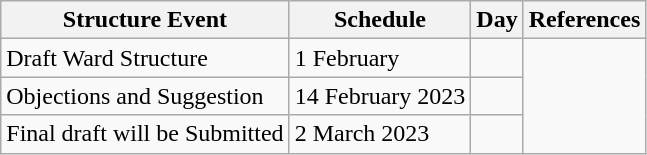<table class="wikitable">
<tr>
<th>Structure Event</th>
<th>Schedule</th>
<th>Day</th>
<th>References</th>
</tr>
<tr>
<td>Draft Ward Structure</td>
<td>1 February</td>
<td></td>
<td Rowspan="3"></td>
</tr>
<tr>
<td>Objections and Suggestion</td>
<td>14 February 2023</td>
<td></td>
</tr>
<tr>
<td>Final draft will be Submitted</td>
<td>2 March 2023</td>
<td></td>
</tr>
</table>
